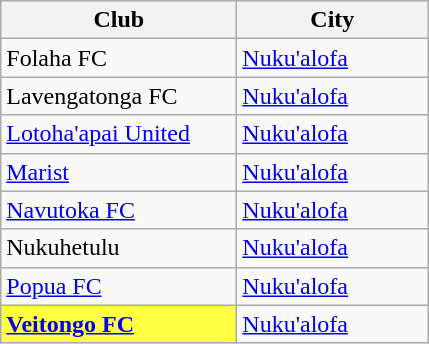<table class="wikitable">
<tr>
<th width="150px">Club</th>
<th width="120px">City</th>
</tr>
<tr>
<td>Folaha FC</td>
<td><a href='#'>Nuku'alofa</a></td>
</tr>
<tr>
<td>Lavengatonga FC</td>
<td><a href='#'>Nuku'alofa</a></td>
</tr>
<tr>
<td><a href='#'>Lotoha'apai United</a></td>
<td><a href='#'>Nuku'alofa</a></td>
</tr>
<tr>
<td><a href='#'>Marist</a></td>
<td><a href='#'>Nuku'alofa</a></td>
</tr>
<tr>
<td><a href='#'>Navutoka FC</a></td>
<td><a href='#'>Nuku'alofa</a></td>
</tr>
<tr>
<td>Nukuhetulu</td>
<td><a href='#'>Nuku'alofa</a></td>
</tr>
<tr>
<td><a href='#'>Popua FC</a></td>
<td><a href='#'>Nuku'alofa</a></td>
</tr>
<tr>
<td bgcolor=#ffff44><strong><a href='#'>Veitongo FC</a></strong></td>
<td><a href='#'>Nuku'alofa</a></td>
</tr>
</table>
